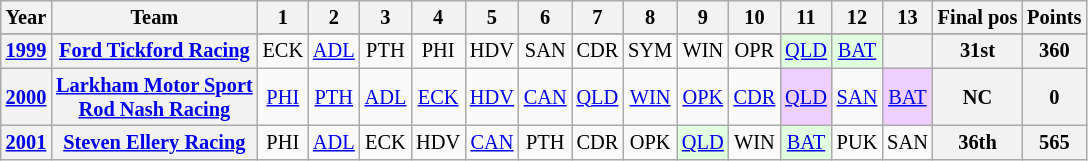<table class="wikitable" style="text-align:center; font-size:85%">
<tr>
<th>Year</th>
<th>Team</th>
<th>1</th>
<th>2</th>
<th>3</th>
<th>4</th>
<th>5</th>
<th>6</th>
<th>7</th>
<th>8</th>
<th>9</th>
<th>10</th>
<th>11</th>
<th>12</th>
<th>13</th>
<th>Final pos</th>
<th>Points</th>
</tr>
<tr>
</tr>
<tr>
<th><a href='#'>1999</a></th>
<th nowrap><a href='#'>Ford Tickford Racing</a></th>
<td>ECK</td>
<td><a href='#'>ADL</a></td>
<td>PTH</td>
<td>PHI</td>
<td>HDV</td>
<td>SAN</td>
<td>CDR</td>
<td>SYM</td>
<td>WIN</td>
<td>OPR</td>
<td style="background:#dfffdf;"><a href='#'>QLD</a><br></td>
<td style="background:#dfffdf;"><a href='#'>BAT</a><br></td>
<th></th>
<th>31st</th>
<th>360</th>
</tr>
<tr>
<th><a href='#'>2000</a></th>
<th nowrap><a href='#'>Larkham Motor Sport</a><br><a href='#'>Rod Nash Racing</a></th>
<td><a href='#'>PHI</a></td>
<td><a href='#'>PTH</a></td>
<td><a href='#'>ADL</a></td>
<td><a href='#'>ECK</a></td>
<td><a href='#'>HDV</a></td>
<td><a href='#'>CAN</a></td>
<td><a href='#'>QLD</a></td>
<td><a href='#'>WIN</a></td>
<td><a href='#'>OPK</a></td>
<td><a href='#'>CDR</a></td>
<td style="background:#efcfff;"><a href='#'>QLD</a><br></td>
<td><a href='#'>SAN</a></td>
<td style="background:#efcfff;"><a href='#'>BAT</a><br></td>
<th>NC</th>
<th>0</th>
</tr>
<tr>
<th><a href='#'>2001</a></th>
<th nowrap><a href='#'>Steven Ellery Racing</a></th>
<td>PHI</td>
<td><a href='#'>ADL</a></td>
<td>ECK</td>
<td>HDV</td>
<td><a href='#'>CAN</a></td>
<td>PTH</td>
<td>CDR</td>
<td>OPK</td>
<td style="background:#dfffdf;"><a href='#'>QLD</a><br></td>
<td>WIN</td>
<td style="background:#dfffdf;"><a href='#'>BAT</a><br></td>
<td>PUK</td>
<td>SAN</td>
<th>36th</th>
<th>565</th>
</tr>
</table>
